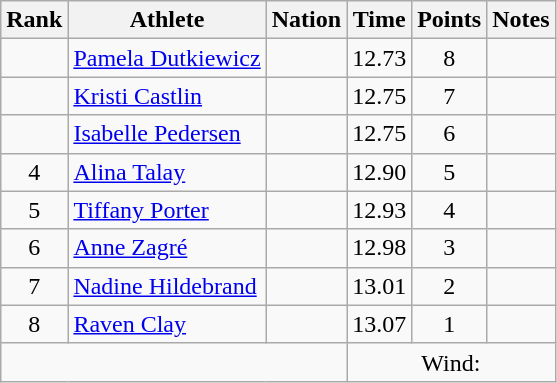<table class="wikitable sortable" style="text-align:center;">
<tr>
<th scope="col" style="width: 10px;">Rank</th>
<th scope="col">Athlete</th>
<th scope="col">Nation</th>
<th scope="col">Time</th>
<th scope="col">Points</th>
<th scope="col">Notes</th>
</tr>
<tr>
<td></td>
<td align=left><a href='#'>Pamela Dutkiewicz</a></td>
<td align=left></td>
<td>12.73</td>
<td>8</td>
<td></td>
</tr>
<tr>
<td></td>
<td align=left><a href='#'>Kristi Castlin</a></td>
<td align=left></td>
<td>12.75 </td>
<td>7</td>
<td></td>
</tr>
<tr>
<td></td>
<td align=left><a href='#'>Isabelle Pedersen</a></td>
<td align=left></td>
<td>12.75 </td>
<td>6</td>
<td></td>
</tr>
<tr>
<td>4</td>
<td align=left><a href='#'>Alina Talay</a></td>
<td align=left></td>
<td>12.90</td>
<td>5</td>
<td></td>
</tr>
<tr>
<td>5</td>
<td align=left><a href='#'>Tiffany Porter</a></td>
<td align=left></td>
<td>12.93</td>
<td>4</td>
<td></td>
</tr>
<tr>
<td>6</td>
<td align=left><a href='#'>Anne Zagré</a></td>
<td align=left></td>
<td>12.98</td>
<td>3</td>
<td></td>
</tr>
<tr>
<td>7</td>
<td align=left><a href='#'>Nadine Hildebrand</a></td>
<td align=left></td>
<td>13.01</td>
<td>2</td>
<td></td>
</tr>
<tr>
<td>8</td>
<td align=left><a href='#'>Raven Clay</a></td>
<td align=left></td>
<td>13.07</td>
<td>1</td>
<td></td>
</tr>
<tr class="sortbottom">
<td colspan="3"></td>
<td colspan="3">Wind: </td>
</tr>
</table>
